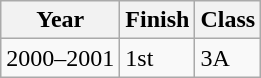<table class="wikitable">
<tr>
<th>Year</th>
<th>Finish</th>
<th>Class</th>
</tr>
<tr>
<td>2000–2001</td>
<td>1st</td>
<td>3A</td>
</tr>
</table>
